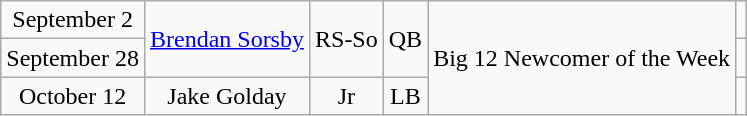<table class="wikitable sortable sortable" style="text-align: center">
<tr>
<td>September 2</td>
<td rowspan=2><a href='#'>Brendan Sorsby</a></td>
<td rowspan=2>RS-So</td>
<td rowspan=2>QB</td>
<td rowspan=3>Big 12 Newcomer of the Week</td>
<td></td>
</tr>
<tr>
<td>September 28</td>
<td></td>
</tr>
<tr>
<td>October 12</td>
<td>Jake Golday</td>
<td>Jr</td>
<td>LB</td>
<td></td>
</tr>
</table>
